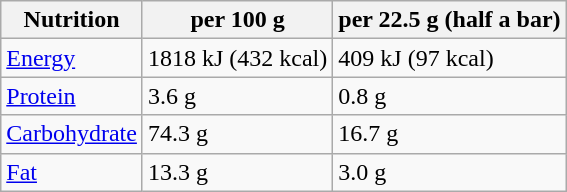<table class="wikitable">
<tr>
<th>Nutrition</th>
<th>per 100 g</th>
<th>per 22.5 g (half a bar)</th>
</tr>
<tr>
<td><a href='#'>Energy</a></td>
<td>1818 kJ (432 kcal)</td>
<td>409 kJ (97 kcal)</td>
</tr>
<tr>
<td><a href='#'>Protein</a></td>
<td>3.6 g</td>
<td>0.8 g</td>
</tr>
<tr>
<td><a href='#'>Carbohydrate</a></td>
<td>74.3 g</td>
<td>16.7 g</td>
</tr>
<tr>
<td><a href='#'>Fat</a></td>
<td>13.3 g</td>
<td>3.0 g</td>
</tr>
</table>
